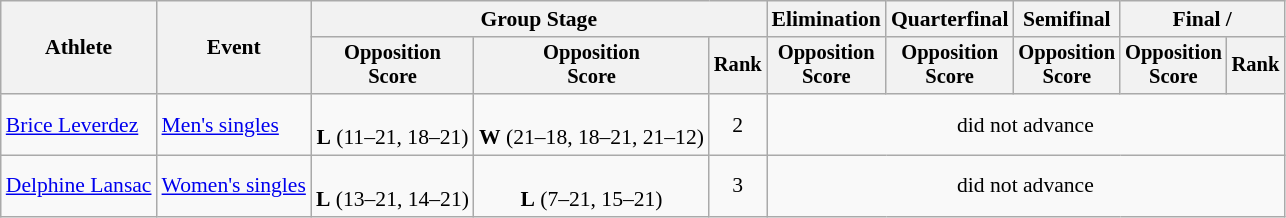<table class="wikitable" style="font-size:90%">
<tr>
<th rowspan=2>Athlete</th>
<th rowspan=2>Event</th>
<th colspan=3>Group Stage</th>
<th>Elimination</th>
<th>Quarterfinal</th>
<th>Semifinal</th>
<th colspan=2>Final / </th>
</tr>
<tr style="font-size:95%">
<th>Opposition<br>Score</th>
<th>Opposition<br>Score</th>
<th>Rank</th>
<th>Opposition<br>Score</th>
<th>Opposition<br>Score</th>
<th>Opposition<br>Score</th>
<th>Opposition<br>Score</th>
<th>Rank</th>
</tr>
<tr align=center>
<td align=left><a href='#'>Brice Leverdez</a></td>
<td align=left><a href='#'>Men's singles</a></td>
<td><br><strong>L</strong> (11–21, 18–21)</td>
<td><br><strong>W</strong> (21–18, 18–21, 21–12)</td>
<td>2</td>
<td colspan=5>did not advance</td>
</tr>
<tr align=center>
<td align=left><a href='#'>Delphine Lansac</a></td>
<td align=left><a href='#'>Women's singles</a></td>
<td><br><strong>L</strong> (13–21, 14–21)</td>
<td><br><strong>L</strong> (7–21, 15–21)</td>
<td>3</td>
<td colspan=5>did not advance</td>
</tr>
</table>
